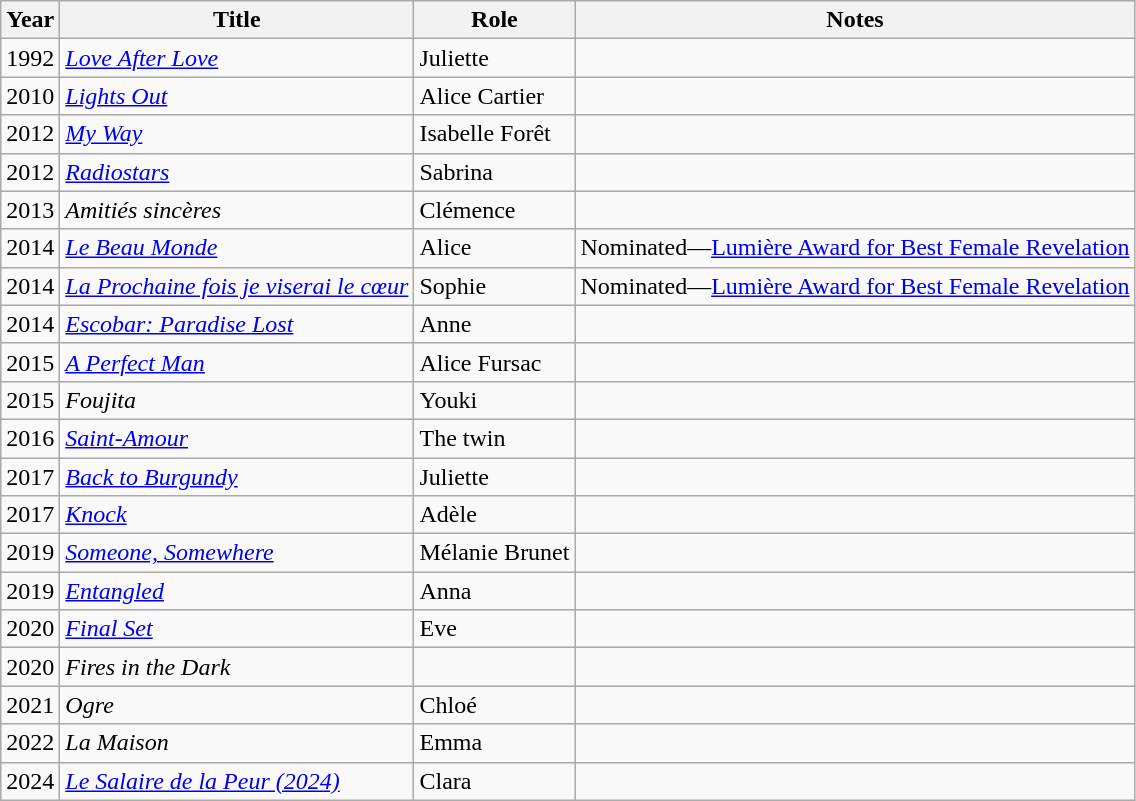<table class="wikitable sortable">
<tr>
<th>Year</th>
<th>Title</th>
<th>Role</th>
<th class="unsortable">Notes</th>
</tr>
<tr>
<td>1992</td>
<td><em><a href='#'>Love After Love</a></em></td>
<td>Juliette</td>
<td></td>
</tr>
<tr>
<td>2010</td>
<td><em><a href='#'>Lights Out</a></em></td>
<td>Alice Cartier</td>
<td></td>
</tr>
<tr>
<td>2012</td>
<td><em><a href='#'>My Way</a></em></td>
<td>Isabelle Forêt</td>
<td></td>
</tr>
<tr>
<td>2012</td>
<td><em><a href='#'>Radiostars</a></em></td>
<td>Sabrina</td>
<td></td>
</tr>
<tr>
<td>2013</td>
<td><em>Amitiés sincères</em></td>
<td>Clémence</td>
<td></td>
</tr>
<tr>
<td>2014</td>
<td><em><a href='#'>Le Beau Monde</a></em></td>
<td>Alice</td>
<td>Nominated—<a href='#'>Lumière Award for Best Female Revelation</a></td>
</tr>
<tr>
<td>2014</td>
<td><em><a href='#'>La Prochaine fois je viserai le cœur</a></em></td>
<td>Sophie</td>
<td>Nominated—<a href='#'>Lumière Award for Best Female Revelation</a></td>
</tr>
<tr>
<td>2014</td>
<td><em><a href='#'>Escobar: Paradise Lost</a></em></td>
<td>Anne</td>
<td></td>
</tr>
<tr>
<td>2015</td>
<td><em><a href='#'>A Perfect Man</a></em></td>
<td>Alice Fursac</td>
<td></td>
</tr>
<tr>
<td>2015</td>
<td><em>Foujita</em></td>
<td>Youki</td>
<td></td>
</tr>
<tr>
<td>2016</td>
<td><em><a href='#'>Saint-Amour</a></em></td>
<td>The twin</td>
<td></td>
</tr>
<tr>
<td>2017</td>
<td><em><a href='#'>Back to Burgundy</a></em></td>
<td>Juliette</td>
<td></td>
</tr>
<tr>
<td>2017</td>
<td><em><a href='#'>Knock</a></em></td>
<td>Adèle</td>
<td></td>
</tr>
<tr>
<td>2019</td>
<td><em><a href='#'>Someone, Somewhere</a></em></td>
<td>Mélanie Brunet</td>
<td></td>
</tr>
<tr>
<td>2019</td>
<td><em><a href='#'>Entangled</a></em></td>
<td>Anna</td>
<td></td>
</tr>
<tr>
<td>2020</td>
<td><em><a href='#'>Final Set</a></em></td>
<td>Eve</td>
<td></td>
</tr>
<tr>
<td>2020</td>
<td><em>Fires in the Dark</em></td>
<td></td>
<td></td>
</tr>
<tr>
<td>2021</td>
<td><em>Ogre</em></td>
<td>Chloé</td>
<td></td>
</tr>
<tr>
<td>2022</td>
<td><em>La Maison</em></td>
<td>Emma</td>
<td></td>
</tr>
<tr>
<td>2024</td>
<td><em><a href='#'>Le Salaire de la Peur (2024)</a></em></td>
<td>Clara</td>
<td></td>
</tr>
</table>
